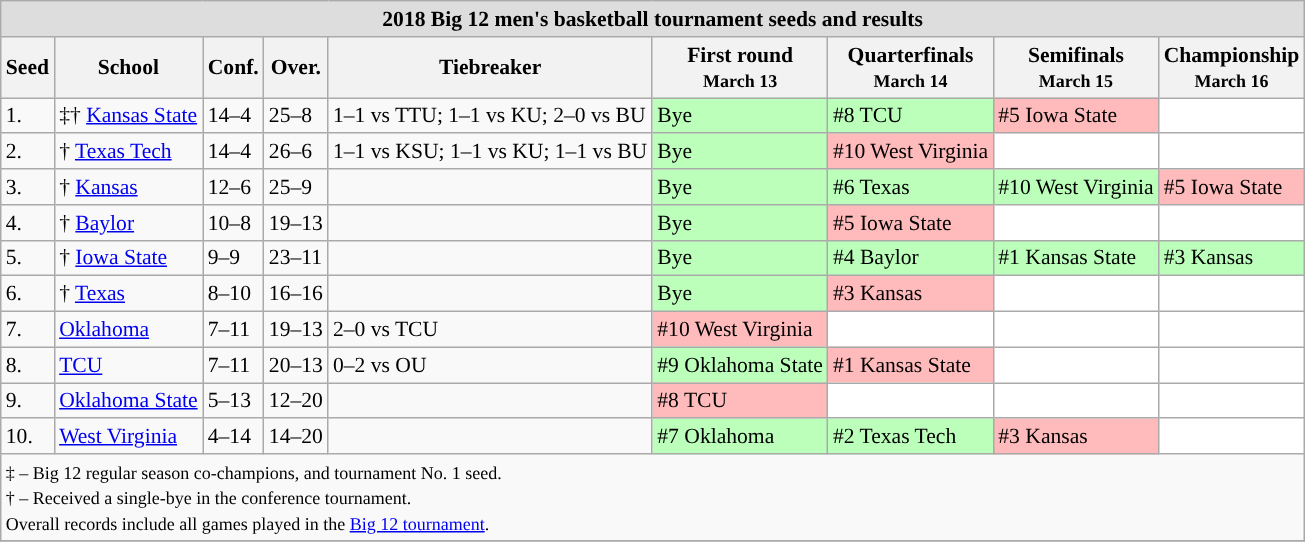<table class="wikitable" style="white-space:nowrap; font-size:90%;">
<tr>
<td colspan="10" style="text-align:center; background:#DDDDDD; font:#000000"><strong>2018 Big 12 men's basketball tournament seeds and results</strong></td>
</tr>
<tr bgcolor="#efefef">
<th>Seed</th>
<th>School</th>
<th>Conf.</th>
<th>Over.</th>
<th>Tiebreaker</th>
<th>First round<br><small>March 13</small></th>
<th>Quarterfinals<br><small>March 14</small></th>
<th>Semifinals<br><small>March 15</small></th>
<th>Championship<br><small>March 16</small></th>
</tr>
<tr>
<td>1.</td>
<td>‡† <a href='#'>Kansas State</a></td>
<td>14–4</td>
<td>25–8</td>
<td>1–1 vs TTU; 1–1 vs KU; 2–0 vs BU</td>
<td style="background:#bfb;">Bye</td>
<td style="background:#bfb;">#8 TCU</td>
<td style="background:#fbb;">#5 Iowa State</td>
<td style="background:#fff;"></td>
</tr>
<tr>
<td>2.</td>
<td>† <a href='#'>Texas Tech</a></td>
<td>14–4</td>
<td>26–6</td>
<td>1–1 vs KSU; 1–1 vs KU; 1–1 vs BU</td>
<td style="background:#bfb;">Bye</td>
<td style="background:#fbb;">#10 West Virginia</td>
<td style="background:#fff;"></td>
<td style="background:#fff;"></td>
</tr>
<tr>
<td>3.</td>
<td>† <a href='#'>Kansas</a></td>
<td>12–6</td>
<td>25–9</td>
<td></td>
<td style="background:#bfb;">Bye</td>
<td style="background:#bfb;">#6 Texas</td>
<td style="background:#bfb;">#10 West Virginia</td>
<td style="background:#fbb;">#5 Iowa State</td>
</tr>
<tr>
<td>4.</td>
<td>† <a href='#'>Baylor</a></td>
<td>10–8</td>
<td>19–13</td>
<td></td>
<td style="background:#bfb;">Bye</td>
<td style="background:#fbb;">#5 Iowa State</td>
<td style="background:#fff;"></td>
<td style="background:#fff;"></td>
</tr>
<tr>
<td>5.</td>
<td>† <a href='#'>Iowa State</a></td>
<td>9–9</td>
<td>23–11</td>
<td></td>
<td style="background:#bfb;">Bye</td>
<td style="background:#bfb;">#4 Baylor</td>
<td style="background:#bfb;">#1 Kansas State</td>
<td style="background:#bfb;">#3 Kansas</td>
</tr>
<tr>
<td>6.</td>
<td>† <a href='#'>Texas</a></td>
<td>8–10</td>
<td>16–16</td>
<td></td>
<td style="background:#bfb;">Bye</td>
<td style="background:#fbb;">#3 Kansas</td>
<td style="background:#fff;"></td>
<td style="background:#fff;"></td>
</tr>
<tr>
<td>7.</td>
<td><a href='#'>Oklahoma</a></td>
<td>7–11</td>
<td>19–13</td>
<td>2–0 vs TCU</td>
<td style="background:#fbb;">#10 West Virginia</td>
<td style="background:#fff;"></td>
<td style="background:#fff;"></td>
<td style="background:#fff;"></td>
</tr>
<tr>
<td>8.</td>
<td><a href='#'>TCU</a></td>
<td>7–11</td>
<td>20–13</td>
<td>0–2 vs OU</td>
<td style="background:#bfb;">#9 Oklahoma State</td>
<td style="background:#fbb;">#1 Kansas State</td>
<td style="background:#fff;"></td>
<td style="background:#fff;"></td>
</tr>
<tr>
<td>9.</td>
<td><a href='#'>Oklahoma State</a></td>
<td>5–13</td>
<td>12–20</td>
<td></td>
<td style="background:#fbb;">#8 TCU</td>
<td style="background:#fff;"></td>
<td style="background:#fff;"></td>
<td style="background:#fff;"></td>
</tr>
<tr>
<td>10.</td>
<td><a href='#'>West Virginia</a></td>
<td>4–14</td>
<td>14–20</td>
<td></td>
<td style="background:#bfb;">#7 Oklahoma</td>
<td style="background:#bfb;">#2 Texas Tech</td>
<td style="background:#fbb;">#3 Kansas</td>
<td style="background:#fff;"></td>
</tr>
<tr>
<td colspan="10" style="text-align:left;"><small>‡ – Big 12 regular season co-champions, and tournament No. 1 seed.<br>† – Received a single-bye in the conference tournament.<br>Overall records include all games played in the <a href='#'>Big 12 tournament</a>.</small></td>
</tr>
<tr>
</tr>
</table>
